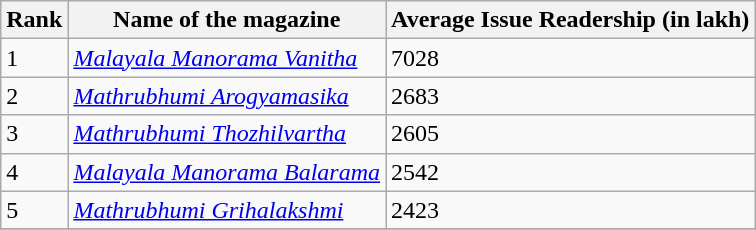<table class="wikitable sortable">
<tr>
<th>Rank</th>
<th>Name of the magazine</th>
<th>Average Issue Readership (in lakh)</th>
</tr>
<tr>
<td>1</td>
<td><em><a href='#'>Malayala Manorama Vanitha</a></em></td>
<td>7028</td>
</tr>
<tr>
<td>2</td>
<td><em><a href='#'>Mathrubhumi Arogyamasika</a></em></td>
<td>2683</td>
</tr>
<tr>
<td>3</td>
<td><em><a href='#'>Mathrubhumi Thozhilvartha</a></em></td>
<td>2605</td>
</tr>
<tr>
<td>4</td>
<td><em><a href='#'>Malayala Manorama Balarama</a></em></td>
<td>2542</td>
</tr>
<tr>
<td>5</td>
<td><em><a href='#'>Mathrubhumi Grihalakshmi</a></em></td>
<td>2423</td>
</tr>
<tr>
</tr>
</table>
